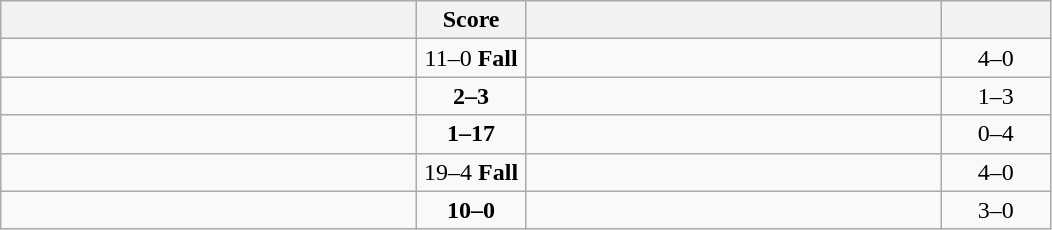<table class="wikitable" style="text-align: center; ">
<tr>
<th align="right" width="270"></th>
<th width="65">Score</th>
<th align="left" width="270"></th>
<th width="65"></th>
</tr>
<tr>
<td align="left"><strong></strong></td>
<td>11–0 <strong>Fall</strong></td>
<td style="text-align:left;"></td>
<td>4–0 <strong></strong></td>
</tr>
<tr>
<td align="left"></td>
<td><strong>2–3</strong></td>
<td align="left"><strong></strong></td>
<td>1–3 <strong></strong></td>
</tr>
<tr>
<td align="left"></td>
<td><strong>1–17</strong></td>
<td align="left"><strong></strong></td>
<td>0–4 <strong></strong></td>
</tr>
<tr>
<td align="left"><strong></strong></td>
<td>19–4 <strong>Fall</strong></td>
<td style="text-align:left;"></td>
<td>4–0 <strong></strong></td>
</tr>
<tr>
<td align="left"><strong></strong></td>
<td><strong>10–0</strong></td>
<td style="text-align:left;"></td>
<td>3–0 <strong></strong></td>
</tr>
</table>
